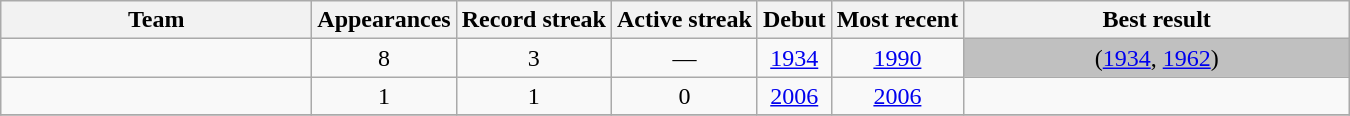<table class="wikitable sortable" style="text-align: center">
<tr>
<th width=200>Team</th>
<th>Appearances</th>
<th>Record streak</th>
<th>Active streak</th>
<th>Debut</th>
<th>Most recent</th>
<th width=250>Best result</th>
</tr>
<tr>
<td align=left> </td>
<td>8</td>
<td>3</td>
<td>—</td>
<td><a href='#'>1934</a></td>
<td><a href='#'>1990</a></td>
<td bgcolor=silver> (<a href='#'>1934</a>, <a href='#'>1962</a>)</td>
</tr>
<tr>
<td align=left> </td>
<td>1</td>
<td>1</td>
<td>0</td>
<td><a href='#'>2006</a></td>
<td><a href='#'>2006</a></td>
<td></td>
</tr>
<tr>
</tr>
</table>
